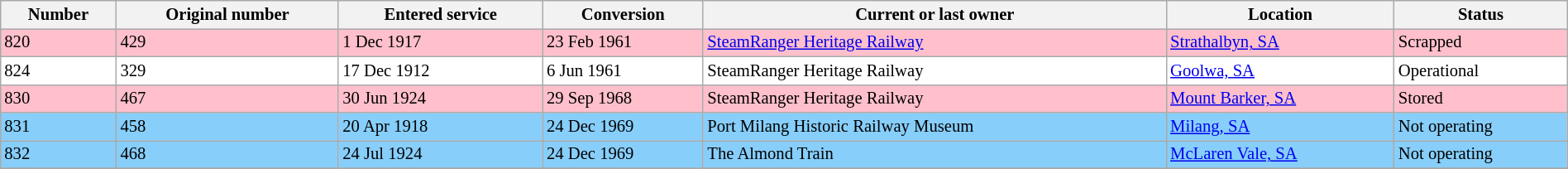<table class="wikitable sortable" border= "1" style= "width:100%; font-size: 86%; margin-left:1em; margin-right:3em; margin-bottom:2em">
<tr>
<th>Number</th>
<th>Original number</th>
<th>Entered service</th>
<th>Conversion</th>
<th>Current or last owner</th>
<th>Location</th>
<th>Status</th>
</tr>
<tr>
<td bgcolor="#FFc0cb">820</td>
<td bgcolor="#FFc0cb">429</td>
<td bgcolor="#FFc0cb">1 Dec 1917</td>
<td bgcolor="#FFc0cb">23 Feb 1961</td>
<td bgcolor="#FFc0cb"><a href='#'>SteamRanger Heritage Railway</a></td>
<td bgcolor="#FFc0cb"><a href='#'>Strathalbyn, SA</a></td>
<td bgcolor="#FFc0cb">Scrapped</td>
</tr>
<tr>
<td bgcolor="#FFFFFF">824</td>
<td bgcolor="#FFFFFF">329</td>
<td bgcolor="#FFFFFF">17 Dec 1912</td>
<td bgcolor="#FFFFFF">6 Jun 1961</td>
<td bgcolor="#FFFFFF">SteamRanger Heritage Railway</td>
<td bgcolor="#FFFFFF"><a href='#'>Goolwa, SA</a></td>
<td bgcolor="#FFFFFF">Operational</td>
</tr>
<tr>
<td bgcolor="#FFc0cb">830</td>
<td bgcolor="#FFc0cb">467</td>
<td bgcolor="#FFc0cb">30 Jun 1924</td>
<td bgcolor="#FFc0cb">29 Sep 1968</td>
<td bgcolor="#FFc0cb">SteamRanger Heritage Railway</td>
<td bgcolor="#FFc0cb"><a href='#'>Mount Barker, SA</a></td>
<td bgcolor="#FFc0cb">Stored</td>
</tr>
<tr>
<td bgcolor="#87cefa">831</td>
<td bgcolor="#87cefa">458</td>
<td bgcolor="#87cefa">20 Apr 1918</td>
<td bgcolor="#87cefa">24 Dec 1969</td>
<td bgcolor="#87cefa">Port Milang Historic Railway Museum</td>
<td bgcolor="#87cefa"><a href='#'>Milang, SA</a></td>
<td bgcolor="#87cefa">Not operating</td>
</tr>
<tr>
<td bgcolor="#87cefa">832</td>
<td bgcolor="#87cefa">468</td>
<td bgcolor="#87cefa">24 Jul 1924</td>
<td bgcolor="#87cefa">24 Dec 1969</td>
<td bgcolor="#87cefa">The Almond Train</td>
<td bgcolor="#87cefa"><a href='#'>McLaren Vale, SA</a></td>
<td bgcolor="#87cefa">Not operating</td>
</tr>
<tr>
</tr>
</table>
